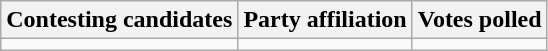<table class="wikitable sortable">
<tr>
<th>Contesting candidates</th>
<th>Party affiliation</th>
<th>Votes polled</th>
</tr>
<tr>
<td></td>
<td></td>
<td></td>
</tr>
</table>
